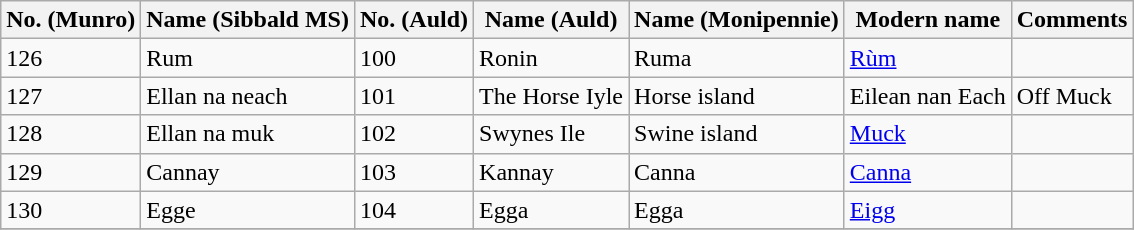<table class="wikitable sortable">
<tr>
<th>No. (Munro)</th>
<th>Name (Sibbald MS)</th>
<th>No. (Auld)</th>
<th>Name (Auld)</th>
<th>Name (Monipennie)</th>
<th>Modern name</th>
<th>Comments</th>
</tr>
<tr>
<td>126</td>
<td>Rum</td>
<td>100</td>
<td>Ronin</td>
<td>Ruma</td>
<td><a href='#'>Rùm</a></td>
<td></td>
</tr>
<tr>
<td>127</td>
<td>Ellan na neach</td>
<td>101</td>
<td>The Horse Iyle</td>
<td>Horse island</td>
<td>Eilean nan Each</td>
<td>Off Muck</td>
</tr>
<tr>
<td>128</td>
<td>Ellan na muk</td>
<td>102</td>
<td>Swynes Ile</td>
<td>Swine island</td>
<td><a href='#'>Muck</a></td>
<td></td>
</tr>
<tr>
<td>129</td>
<td>Cannay</td>
<td>103</td>
<td>Kannay</td>
<td>Canna</td>
<td><a href='#'>Canna</a></td>
<td></td>
</tr>
<tr>
<td>130</td>
<td>Egge</td>
<td>104</td>
<td>Egga</td>
<td>Egga</td>
<td><a href='#'>Eigg</a></td>
<td></td>
</tr>
<tr>
</tr>
</table>
